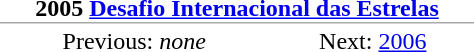<table style="margin: 0 0 1em 1em; float:right; text-align:center; width: 20em;" class="toccolours">
<tr>
<td colspan="2" style="padding:0 1em;border-bottom:1px #aaa solid;"><strong>2005 <a href='#'>Desafio Internacional das Estrelas</a></strong></td>
</tr>
<tr>
<td>Previous: <em>none</em></td>
<td>Next: <a href='#'>2006</a></td>
</tr>
</table>
